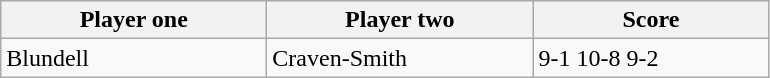<table class="wikitable">
<tr>
<th width=170>Player one</th>
<th width=170>Player two</th>
<th width=150>Score</th>
</tr>
<tr>
<td> Blundell</td>
<td> Craven-Smith</td>
<td>9-1 10-8 9-2</td>
</tr>
</table>
